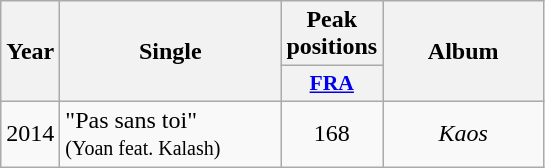<table class="wikitable">
<tr>
<th align="center" rowspan="2" width="10">Year</th>
<th align="center" rowspan="2" width="140">Single</th>
<th align="center" colspan="1" width="20">Peak positions</th>
<th align="center" rowspan="2" width="100">Album</th>
</tr>
<tr>
<th scope="col" style="width:3em;font-size:90%;"><a href='#'>FRA</a><br></th>
</tr>
<tr>
<td style="text-align:center;">2014</td>
<td>"Pas sans toi"<br><small>(Yoan feat. Kalash)</small></td>
<td style="text-align:center;">168</td>
<td style="text-align:center;" rowspan="2"><em>Kaos</em></td>
</tr>
</table>
